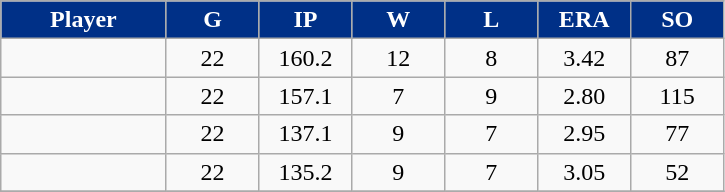<table class="wikitable sortable">
<tr>
<th style="background:#003087;color:#FFFFFF;" width="16%">Player</th>
<th style="background:#003087;color:#FFFFFF;" width="9%">G</th>
<th style="background:#003087;color:#FFFFFF;" width="9%">IP</th>
<th style="background:#003087;color:#FFFFFF;" width="9%">W</th>
<th style="background:#003087;color:#FFFFFF;" width="9%">L</th>
<th style="background:#003087;color:#FFFFFF;" width="9%">ERA</th>
<th style="background:#003087;color:#FFFFFF;" width="9%">SO</th>
</tr>
<tr align="center">
<td></td>
<td>22</td>
<td>160.2</td>
<td>12</td>
<td>8</td>
<td>3.42</td>
<td>87</td>
</tr>
<tr align=center>
<td></td>
<td>22</td>
<td>157.1</td>
<td>7</td>
<td>9</td>
<td>2.80</td>
<td>115</td>
</tr>
<tr align="center">
<td></td>
<td>22</td>
<td>137.1</td>
<td>9</td>
<td>7</td>
<td>2.95</td>
<td>77</td>
</tr>
<tr align="center">
<td></td>
<td>22</td>
<td>135.2</td>
<td>9</td>
<td>7</td>
<td>3.05</td>
<td>52</td>
</tr>
<tr align="center">
</tr>
</table>
